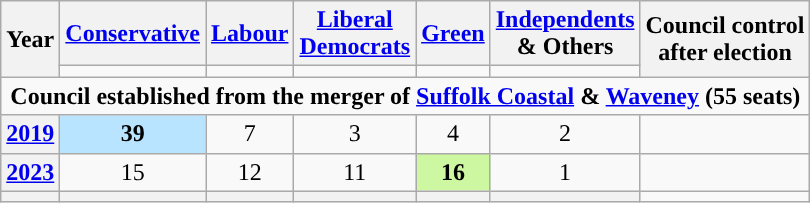<table class="wikitable plainrowheaders" style="text-align:center">
<tr>
<th scope="col" rowspan="2">Year</th>
<th scope="col"><a href='#'>Conservative</a></th>
<th scope="col"><a href='#'>Labour</a></th>
<th scope="col" style="width:1px"><a href='#'>Liberal Democrats</a></th>
<th scope="col"><a href='#'>Green</a></th>
<th scope="col"><a href='#'>Independents</a><br>& Others</th>
<th scope="col" rowspan="2" colspan="2">Council control<br>after election</th>
</tr>
<tr>
<td style="background:"></td>
<td style="background:"></td>
<td style="background:"></td>
<td style="background:"></td>
<td style="background:"></td>
</tr>
<tr>
<td colspan="9"><strong>Council established from the merger of <a href='#'>Suffolk Coastal</a> & <a href='#'>Waveney</a> (55 seats)</strong></td>
</tr>
<tr>
<th scope="row"><a href='#'>2019</a></th>
<td style="background:#B9E4FF;"><strong>39</strong></td>
<td>7</td>
<td>3</td>
<td>4</td>
<td>2</td>
<td></td>
</tr>
<tr>
<th scope="row"><a href='#'>2023</a></th>
<td>15</td>
<td>12</td>
<td>11</td>
<td style="background:#CEF7A1"><strong>16</strong></td>
<td>1</td>
<td></td>
</tr>
<tr>
<th></th>
<th style="background-color: "></th>
<th style="background-color: "></th>
<th style="background-color: "></th>
<th style="background-color: "></th>
<th style="background-color: "></th>
</tr>
</table>
